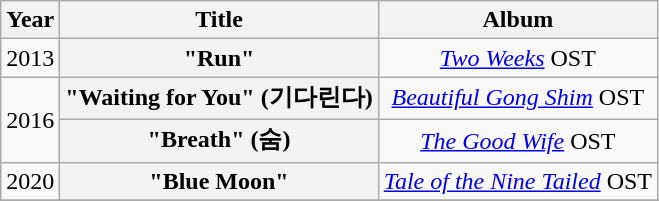<table class="wikitable plainrowheaders" style="text-align:center;">
<tr>
<th>Year</th>
<th>Title</th>
<th>Album</th>
</tr>
<tr>
<td>2013</td>
<th scope="row">"Run"</th>
<td><em><a href='#'>Two Weeks</a></em> OST</td>
</tr>
<tr>
<td rowspan="2">2016</td>
<th scope="row">"Waiting for You" (기다린다)</th>
<td><em><a href='#'>Beautiful Gong Shim</a></em> OST</td>
</tr>
<tr>
<th scope="row">"Breath" (숨)</th>
<td><em><a href='#'>The Good Wife</a></em> OST</td>
</tr>
<tr>
<td>2020</td>
<th scope="row">"Blue Moon"</th>
<td><em><a href='#'>Tale of the Nine Tailed</a></em> OST</td>
</tr>
<tr>
</tr>
</table>
